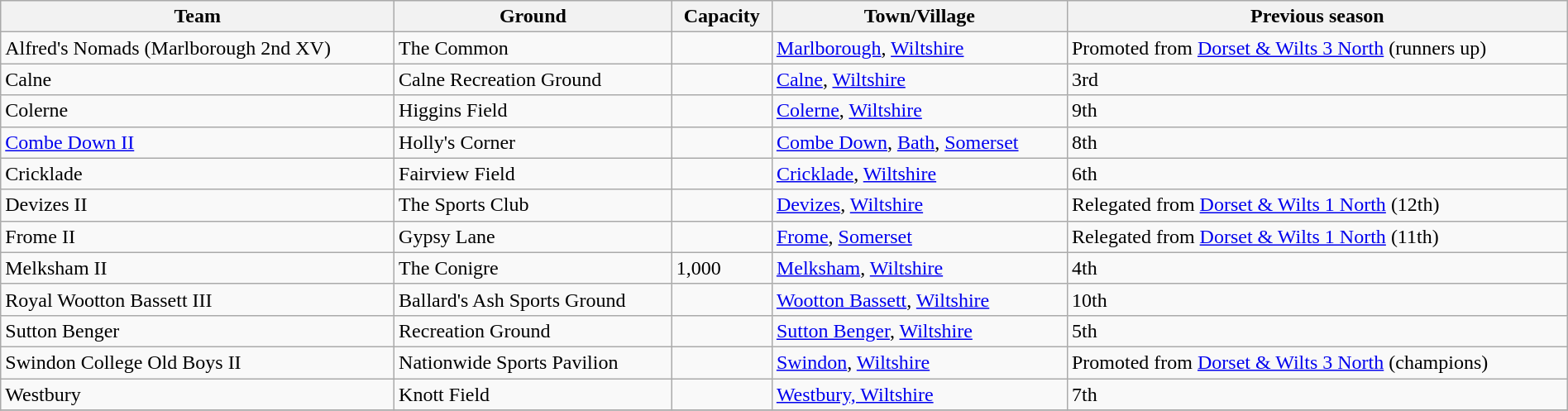<table class="wikitable sortable" width=100%>
<tr>
<th>Team</th>
<th>Ground</th>
<th>Capacity</th>
<th>Town/Village</th>
<th>Previous season</th>
</tr>
<tr>
<td>Alfred's Nomads (Marlborough 2nd XV)</td>
<td>The Common</td>
<td></td>
<td><a href='#'>Marlborough</a>, <a href='#'>Wiltshire</a></td>
<td>Promoted from <a href='#'>Dorset & Wilts 3 North</a> (runners up)</td>
</tr>
<tr>
<td>Calne</td>
<td>Calne Recreation Ground</td>
<td></td>
<td><a href='#'>Calne</a>, <a href='#'>Wiltshire</a></td>
<td>3rd</td>
</tr>
<tr>
<td>Colerne</td>
<td>Higgins Field</td>
<td></td>
<td><a href='#'>Colerne</a>, <a href='#'>Wiltshire</a></td>
<td>9th</td>
</tr>
<tr>
<td><a href='#'>Combe Down II</a></td>
<td>Holly's Corner</td>
<td></td>
<td><a href='#'>Combe Down</a>, <a href='#'>Bath</a>, <a href='#'>Somerset</a></td>
<td>8th</td>
</tr>
<tr>
<td>Cricklade</td>
<td>Fairview Field</td>
<td></td>
<td><a href='#'>Cricklade</a>, <a href='#'>Wiltshire</a></td>
<td>6th</td>
</tr>
<tr>
<td>Devizes II</td>
<td>The Sports Club</td>
<td></td>
<td><a href='#'>Devizes</a>, <a href='#'>Wiltshire</a></td>
<td>Relegated from <a href='#'>Dorset & Wilts 1 North</a> (12th)</td>
</tr>
<tr>
<td>Frome II</td>
<td>Gypsy Lane</td>
<td></td>
<td><a href='#'>Frome</a>, <a href='#'>Somerset</a></td>
<td>Relegated from <a href='#'>Dorset & Wilts 1 North</a> (11th)</td>
</tr>
<tr>
<td>Melksham II</td>
<td>The Conigre</td>
<td>1,000</td>
<td><a href='#'>Melksham</a>, <a href='#'>Wiltshire</a></td>
<td>4th</td>
</tr>
<tr>
<td>Royal Wootton Bassett III</td>
<td>Ballard's Ash Sports Ground</td>
<td></td>
<td><a href='#'>Wootton Bassett</a>, <a href='#'>Wiltshire</a></td>
<td>10th</td>
</tr>
<tr>
<td>Sutton Benger</td>
<td>Recreation Ground</td>
<td></td>
<td><a href='#'>Sutton Benger</a>, <a href='#'>Wiltshire</a></td>
<td>5th</td>
</tr>
<tr>
<td>Swindon College Old Boys II</td>
<td>Nationwide Sports Pavilion</td>
<td></td>
<td><a href='#'>Swindon</a>, <a href='#'>Wiltshire</a></td>
<td>Promoted from <a href='#'>Dorset & Wilts 3 North</a> (champions)</td>
</tr>
<tr>
<td>Westbury</td>
<td>Knott Field</td>
<td></td>
<td><a href='#'>Westbury, Wiltshire</a></td>
<td>7th</td>
</tr>
<tr>
</tr>
</table>
